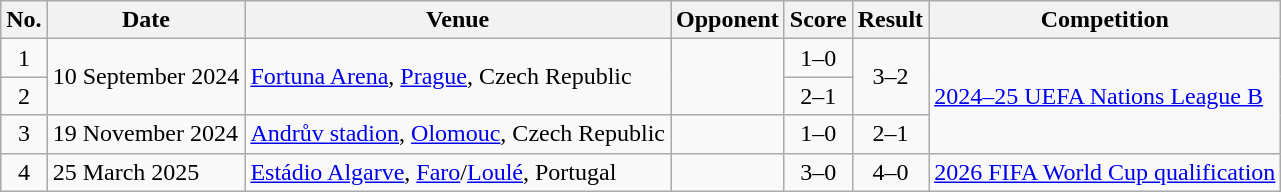<table class="wikitable sortable">
<tr>
<th scope="col">No.</th>
<th scope="col">Date</th>
<th scope="col">Venue</th>
<th scope="col">Opponent</th>
<th scope="col">Score</th>
<th scope="col">Result</th>
<th scope="col">Competition</th>
</tr>
<tr>
<td align="center">1</td>
<td rowspan="2">10 September 2024</td>
<td rowspan="2"><a href='#'>Fortuna Arena</a>, <a href='#'>Prague</a>, Czech Republic</td>
<td rowspan="2"></td>
<td align="center">1–0</td>
<td rowspan="2" align="center">3–2</td>
<td rowspan="3"><a href='#'>2024–25 UEFA Nations League B</a></td>
</tr>
<tr>
<td align="center">2</td>
<td align="center">2–1</td>
</tr>
<tr>
<td align="center">3</td>
<td>19 November 2024</td>
<td><a href='#'>Andrův stadion</a>, <a href='#'>Olomouc</a>, Czech Republic</td>
<td></td>
<td align="center">1–0</td>
<td align="center">2–1</td>
</tr>
<tr>
<td align="center">4</td>
<td>25 March 2025</td>
<td><a href='#'>Estádio Algarve</a>, <a href='#'>Faro</a>/<a href='#'>Loulé</a>, Portugal</td>
<td></td>
<td align=center>3–0</td>
<td align=center>4–0</td>
<td><a href='#'>2026 FIFA World Cup qualification</a></td>
</tr>
</table>
